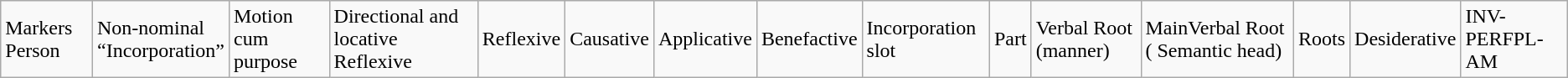<table class="wikitable">
<tr>
<td>Markers Person</td>
<td>Non-nominal<br>“Incorporation”</td>
<td>Motion cum purpose</td>
<td>Directional and locative Reflexive</td>
<td>Reflexive</td>
<td>Causative</td>
<td>Applicative</td>
<td>Benefactive</td>
<td>Incorporation slot</td>
<td>Part</td>
<td>Verbal Root (manner)</td>
<td>MainVerbal Root ( Semantic head)</td>
<td>Roots</td>
<td>Desiderative</td>
<td>INV-PERFPL-AM</td>
</tr>
</table>
